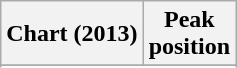<table class="wikitable sortable plainrowheaders">
<tr>
<th scope="col">Chart (2013)</th>
<th scope="col">Peak<br>position</th>
</tr>
<tr>
</tr>
<tr>
</tr>
<tr>
</tr>
<tr>
</tr>
<tr>
</tr>
<tr>
</tr>
</table>
